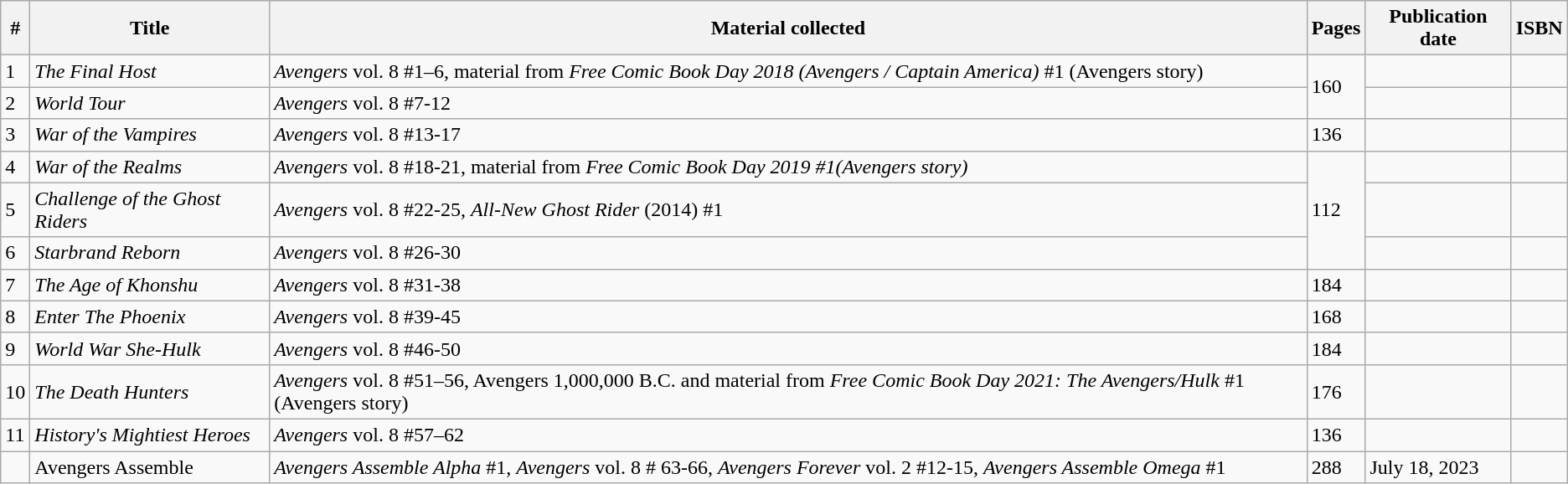<table class="wikitable">
<tr>
<th>#</th>
<th>Title</th>
<th>Material collected</th>
<th>Pages</th>
<th>Publication date</th>
<th>ISBN</th>
</tr>
<tr>
<td>1</td>
<td><em>The Final Host</em></td>
<td><em>Avengers</em> vol. 8 #1–6, material from <em>Free Comic Book Day 2018 (Avengers / Captain America)</em> #1 (Avengers story)</td>
<td rowspan="2">160</td>
<td></td>
<td></td>
</tr>
<tr>
<td>2</td>
<td><em>World Tour</em></td>
<td><em>Avengers</em> vol. 8 #7-12</td>
<td></td>
<td></td>
</tr>
<tr>
<td>3</td>
<td><em>War of the Vampires</em></td>
<td><em>Avengers</em> vol. 8 #13-17</td>
<td>136</td>
<td></td>
<td></td>
</tr>
<tr>
<td>4</td>
<td><em>War of the Realms</em></td>
<td><em>Avengers</em> vol. 8 #18-21, material from <em>Free Comic Book Day 2019 #1(Avengers story)</em></td>
<td rowspan="3">112</td>
<td></td>
<td></td>
</tr>
<tr>
<td>5</td>
<td><em>Challenge of the Ghost Riders</em></td>
<td><em>Avengers</em> vol. 8 #22-25, <em>All-New Ghost Rider</em> (2014) #1</td>
<td></td>
<td></td>
</tr>
<tr>
<td>6</td>
<td><em>Starbrand Reborn</em></td>
<td><em>Avengers</em> vol. 8 #26-30</td>
<td></td>
<td></td>
</tr>
<tr>
<td>7</td>
<td><em>The Age of Khonshu</em></td>
<td><em>Avengers</em> vol. 8 #31-38</td>
<td>184</td>
<td></td>
<td></td>
</tr>
<tr>
<td>8</td>
<td><em>Enter The Phoenix</em></td>
<td><em>Avengers</em> vol. 8 #39-45</td>
<td>168</td>
<td></td>
<td></td>
</tr>
<tr>
<td>9</td>
<td><em>World War She-Hulk</em></td>
<td><em>Avengers</em> vol. 8 #46-50</td>
<td>184</td>
<td></td>
<td></td>
</tr>
<tr>
<td>10</td>
<td><em>The Death Hunters</em></td>
<td><em>Avengers</em> vol. 8 #51–56, Avengers 1,000,000 B.C. and material from <em>Free Comic Book Day 2021: The Avengers/Hulk</em> #1 (Avengers story)</td>
<td>176</td>
<td></td>
<td></td>
</tr>
<tr>
<td>11</td>
<td><em>History's Mightiest Heroes</em></td>
<td><em>Avengers</em> vol. 8 #57–62</td>
<td>136</td>
<td></td>
<td></td>
</tr>
<tr>
<td></td>
<td>Avengers Assemble</td>
<td><em>Avengers Assemble Alpha</em> #1, <em>Avengers</em> vol. 8 # 63-66, <em>Avengers Forever</em> vol. 2 #12-15, <em>Avengers Assemble Omega</em> #1</td>
<td>288</td>
<td>July 18, 2023</td>
<td></td>
</tr>
</table>
